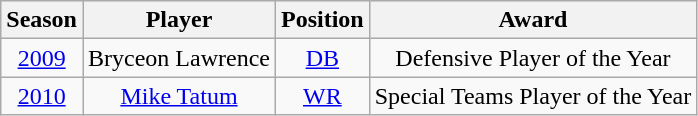<table class="wikitable" style="text-align:center">
<tr bgcolor="#efefef">
<th>Season</th>
<th>Player</th>
<th>Position</th>
<th>Award</th>
</tr>
<tr>
<td><a href='#'>2009</a></td>
<td>Bryceon Lawrence</td>
<td><a href='#'>DB</a></td>
<td>Defensive Player of the Year</td>
</tr>
<tr>
<td><a href='#'>2010</a></td>
<td><a href='#'>Mike Tatum</a></td>
<td><a href='#'>WR</a></td>
<td>Special Teams Player of the Year</td>
</tr>
</table>
